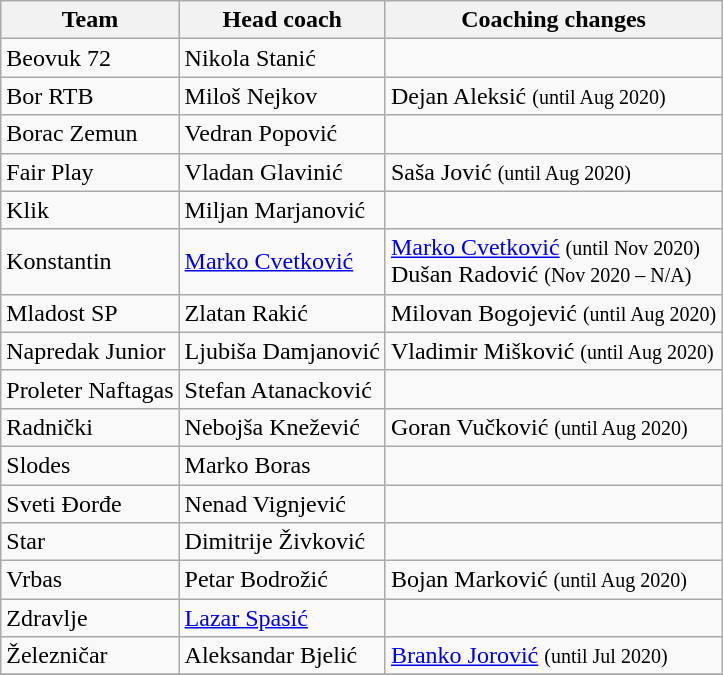<table class="wikitable sortable">
<tr>
<th>Team</th>
<th>Head coach</th>
<th>Coaching changes</th>
</tr>
<tr>
<td>Beovuk 72</td>
<td> Nikola Stanić</td>
<td></td>
</tr>
<tr>
<td>Bor RTB</td>
<td> Miloš Nejkov</td>
<td>Dejan Aleksić <small>(until Aug 2020)</small></td>
</tr>
<tr>
<td>Borac Zemun</td>
<td> Vedran Popović</td>
<td></td>
</tr>
<tr>
<td>Fair Play</td>
<td> Vladan Glavinić</td>
<td>Saša Jović <small>(until Aug 2020)</small></td>
</tr>
<tr>
<td>Klik</td>
<td> Miljan Marjanović</td>
<td></td>
</tr>
<tr>
<td>Konstantin</td>
<td> <a href='#'>Marko Cvetković</a></td>
<td><a href='#'>Marko Cvetković</a> <small>(until Nov 2020)</small><br>Dušan Radović <small>(Nov 2020 – N/A)</small></td>
</tr>
<tr>
<td>Mladost SP</td>
<td> Zlatan Rakić</td>
<td>Milovan Bogojević <small>(until Aug 2020)</small></td>
</tr>
<tr>
<td>Napredak Junior</td>
<td> Ljubiša Damjanović</td>
<td>Vladimir Mišković <small>(until Aug 2020)</small></td>
</tr>
<tr>
<td>Proleter Naftagas</td>
<td> Stefan Atanacković</td>
<td></td>
</tr>
<tr>
<td>Radnički</td>
<td> Nebojša Knežević</td>
<td>Goran Vučković <small>(until Aug 2020)</small></td>
</tr>
<tr>
<td>Slodes</td>
<td> Marko Boras</td>
<td></td>
</tr>
<tr>
<td>Sveti Đorđe</td>
<td> Nenad Vignjević</td>
<td></td>
</tr>
<tr>
<td>Star</td>
<td> Dimitrije Živković</td>
<td></td>
</tr>
<tr>
<td>Vrbas</td>
<td> Petar Bodrožić</td>
<td>Bojan Marković <small>(until Aug 2020)</small></td>
</tr>
<tr>
<td>Zdravlje</td>
<td> <a href='#'>Lazar Spasić</a></td>
<td></td>
</tr>
<tr>
<td>Železničar</td>
<td> Aleksandar Bjelić</td>
<td><a href='#'>Branko Jorović</a> <small>(until Jul 2020)</small></td>
</tr>
<tr>
</tr>
</table>
